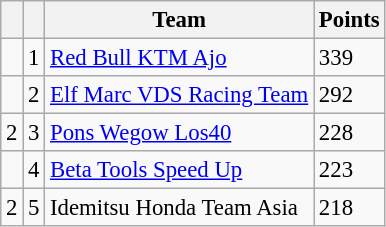<table class="wikitable" style="font-size: 95%;">
<tr>
<th></th>
<th></th>
<th>Team</th>
<th>Points</th>
</tr>
<tr>
<td></td>
<td align=center>1</td>
<td> <a href='#'>Red Bull KTM Ajo</a></td>
<td align=left>339</td>
</tr>
<tr>
<td></td>
<td align=center>2</td>
<td> <a href='#'>Elf Marc VDS Racing Team</a></td>
<td align=left>292</td>
</tr>
<tr>
<td> 2</td>
<td align=center>3</td>
<td> <a href='#'>Pons Wegow Los40</a></td>
<td align=left>228</td>
</tr>
<tr>
<td></td>
<td align=center>4</td>
<td> <a href='#'>Beta Tools Speed Up</a></td>
<td align=left>223</td>
</tr>
<tr>
<td> 2</td>
<td align=center>5</td>
<td> Idemitsu Honda Team Asia</td>
<td align=left>218</td>
</tr>
</table>
